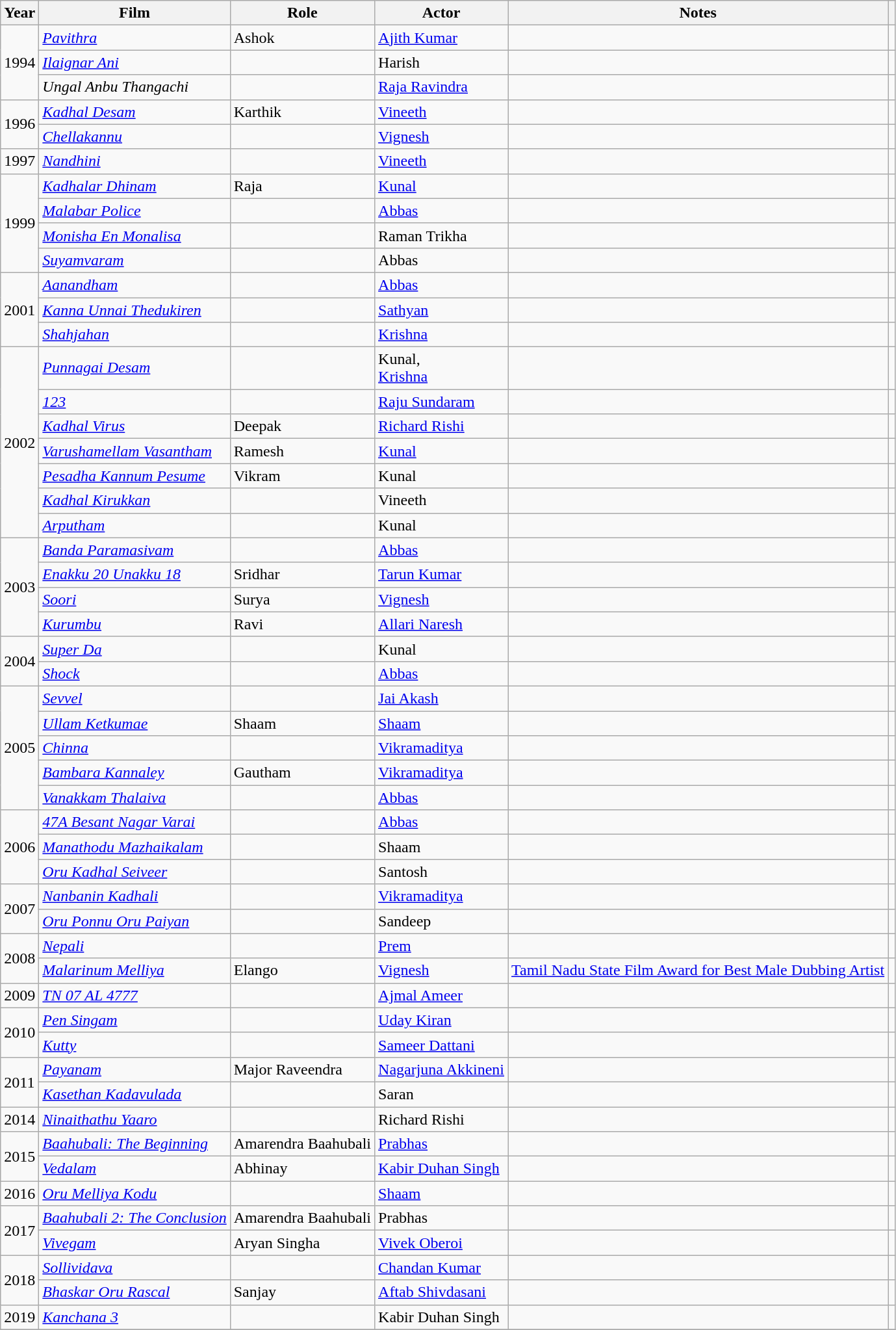<table class="wikitable">
<tr>
<th>Year</th>
<th>Film</th>
<th>Role</th>
<th>Actor</th>
<th>Notes</th>
<th class="unsortable"></th>
</tr>
<tr>
<td rowspan="3">1994</td>
<td><em><a href='#'>Pavithra</a></em></td>
<td>Ashok</td>
<td><a href='#'>Ajith Kumar</a></td>
<td></td>
<td></td>
</tr>
<tr>
<td><em><a href='#'>Ilaignar Ani</a></em></td>
<td></td>
<td>Harish</td>
<td></td>
<td></td>
</tr>
<tr>
<td><em>Ungal Anbu Thangachi</em></td>
<td></td>
<td><a href='#'>Raja Ravindra</a></td>
<td></td>
<td></td>
</tr>
<tr>
<td rowspan="2">1996</td>
<td><em><a href='#'>Kadhal Desam</a></em></td>
<td>Karthik</td>
<td><a href='#'>Vineeth</a></td>
<td></td>
<td></td>
</tr>
<tr>
<td><em><a href='#'>Chellakannu</a></em></td>
<td></td>
<td><a href='#'>Vignesh</a></td>
<td></td>
<td></td>
</tr>
<tr>
<td>1997</td>
<td><a href='#'><em>Nandhini</em></a></td>
<td></td>
<td><a href='#'>Vineeth</a></td>
<td></td>
<td></td>
</tr>
<tr>
<td rowspan="4">1999</td>
<td><em><a href='#'>Kadhalar Dhinam</a></em></td>
<td>Raja</td>
<td><a href='#'>Kunal</a></td>
<td></td>
<td></td>
</tr>
<tr>
<td><em><a href='#'>Malabar Police</a></em></td>
<td></td>
<td><a href='#'>Abbas</a></td>
<td></td>
<td></td>
</tr>
<tr>
<td><em><a href='#'>Monisha En Monalisa</a></em></td>
<td></td>
<td>Raman Trikha</td>
<td></td>
<td></td>
</tr>
<tr>
<td><em><a href='#'>Suyamvaram</a></em></td>
<td></td>
<td>Abbas</td>
<td></td>
<td></td>
</tr>
<tr>
<td rowspan="3">2001</td>
<td><em><a href='#'>Aanandham</a></em></td>
<td></td>
<td><a href='#'>Abbas</a></td>
<td></td>
<td></td>
</tr>
<tr>
<td><em><a href='#'>Kanna Unnai Thedukiren</a></em></td>
<td></td>
<td><a href='#'>Sathyan</a></td>
<td></td>
<td></td>
</tr>
<tr>
<td><em><a href='#'>Shahjahan</a></em></td>
<td></td>
<td><a href='#'>Krishna</a></td>
<td></td>
<td></td>
</tr>
<tr>
<td rowspan="7">2002</td>
<td><em><a href='#'>Punnagai Desam</a></em></td>
<td></td>
<td>Kunal,<br><a href='#'>Krishna</a></td>
<td></td>
<td></td>
</tr>
<tr>
<td><em><a href='#'>123</a></em></td>
<td></td>
<td><a href='#'>Raju Sundaram</a></td>
<td></td>
<td></td>
</tr>
<tr>
<td><em><a href='#'>Kadhal Virus</a></em></td>
<td>Deepak</td>
<td><a href='#'>Richard Rishi</a></td>
<td></td>
<td></td>
</tr>
<tr>
<td><em><a href='#'>Varushamellam Vasantham</a></em></td>
<td>Ramesh</td>
<td><a href='#'>Kunal</a></td>
<td></td>
<td></td>
</tr>
<tr>
<td><em><a href='#'>Pesadha Kannum Pesume</a></em></td>
<td>Vikram</td>
<td>Kunal</td>
<td></td>
<td></td>
</tr>
<tr>
<td><em><a href='#'>Kadhal Kirukkan</a></em></td>
<td></td>
<td>Vineeth</td>
<td></td>
<td></td>
</tr>
<tr>
<td><em><a href='#'>Arputham</a></em></td>
<td></td>
<td>Kunal</td>
<td></td>
<td></td>
</tr>
<tr>
<td rowspan="4">2003</td>
<td><em><a href='#'>Banda Paramasivam</a></em></td>
<td></td>
<td><a href='#'>Abbas</a></td>
<td></td>
<td></td>
</tr>
<tr>
<td><em><a href='#'>Enakku 20 Unakku 18</a></em></td>
<td>Sridhar</td>
<td><a href='#'>Tarun Kumar</a></td>
<td></td>
<td></td>
</tr>
<tr>
<td><a href='#'><em>Soori</em></a></td>
<td>Surya</td>
<td><a href='#'>Vignesh</a></td>
<td></td>
<td></td>
</tr>
<tr>
<td><em><a href='#'>Kurumbu</a></em></td>
<td>Ravi</td>
<td><a href='#'>Allari Naresh</a></td>
<td></td>
<td></td>
</tr>
<tr>
<td rowspan="2">2004</td>
<td><em><a href='#'>Super Da</a></em></td>
<td></td>
<td>Kunal</td>
<td></td>
<td></td>
</tr>
<tr>
<td><a href='#'><em>Shock</em></a></td>
<td></td>
<td><a href='#'>Abbas</a></td>
<td></td>
<td></td>
</tr>
<tr>
<td rowspan="5">2005</td>
<td><em><a href='#'>Sevvel</a></em></td>
<td></td>
<td><a href='#'>Jai Akash</a></td>
<td></td>
<td></td>
</tr>
<tr>
<td><em><a href='#'>Ullam Ketkumae</a></em></td>
<td>Shaam</td>
<td><a href='#'>Shaam</a></td>
<td></td>
<td></td>
</tr>
<tr>
<td><a href='#'><em>Chinna</em></a></td>
<td></td>
<td><a href='#'>Vikramaditya</a></td>
<td></td>
<td></td>
</tr>
<tr>
<td><em><a href='#'>Bambara Kannaley</a></em></td>
<td>Gautham</td>
<td><a href='#'>Vikramaditya</a></td>
<td></td>
<td></td>
</tr>
<tr>
<td><em><a href='#'>Vanakkam Thalaiva</a></em></td>
<td></td>
<td><a href='#'>Abbas</a></td>
<td></td>
<td></td>
</tr>
<tr>
<td rowspan="3">2006</td>
<td><em><a href='#'>47A Besant Nagar Varai</a></em></td>
<td></td>
<td><a href='#'>Abbas</a></td>
<td></td>
<td></td>
</tr>
<tr>
<td><em><a href='#'>Manathodu Mazhaikalam</a></em></td>
<td></td>
<td>Shaam</td>
<td></td>
<td></td>
</tr>
<tr>
<td><em><a href='#'>Oru Kadhal Seiveer</a></em></td>
<td></td>
<td>Santosh</td>
<td></td>
<td></td>
</tr>
<tr>
<td rowspan="2">2007</td>
<td><em><a href='#'>Nanbanin Kadhali</a></em></td>
<td></td>
<td><a href='#'>Vikramaditya</a></td>
<td></td>
<td></td>
</tr>
<tr>
<td><em><a href='#'>Oru Ponnu Oru Paiyan</a></em></td>
<td></td>
<td>Sandeep</td>
<td></td>
<td></td>
</tr>
<tr>
<td rowspan="2">2008</td>
<td><a href='#'><em>Nepali</em></a></td>
<td></td>
<td><a href='#'>Prem</a></td>
<td></td>
<td></td>
</tr>
<tr>
<td><em><a href='#'>Malarinum Melliya</a></em></td>
<td>Elango</td>
<td><a href='#'>Vignesh</a></td>
<td><a href='#'>Tamil Nadu State Film Award for Best Male Dubbing Artist</a></td>
<td></td>
</tr>
<tr>
<td>2009</td>
<td><em><a href='#'>TN 07 AL 4777</a></em></td>
<td></td>
<td><a href='#'>Ajmal Ameer</a></td>
<td></td>
<td></td>
</tr>
<tr>
<td rowspan="2">2010</td>
<td><em><a href='#'>Pen Singam</a></em></td>
<td></td>
<td><a href='#'>Uday Kiran</a></td>
<td></td>
<td></td>
</tr>
<tr>
<td><a href='#'><em>Kutty</em></a></td>
<td></td>
<td><a href='#'>Sameer Dattani</a></td>
<td></td>
<td></td>
</tr>
<tr>
<td rowspan="2">2011</td>
<td><em><a href='#'>Payanam</a></em></td>
<td>Major Raveendra</td>
<td><a href='#'>Nagarjuna Akkineni</a></td>
<td></td>
<td></td>
</tr>
<tr>
<td><em><a href='#'>Kasethan Kadavulada</a></em></td>
<td></td>
<td>Saran</td>
<td></td>
<td></td>
</tr>
<tr>
<td>2014</td>
<td><em><a href='#'>Ninaithathu Yaaro</a></em></td>
<td></td>
<td>Richard Rishi</td>
<td></td>
<td></td>
</tr>
<tr>
<td rowspan="2">2015</td>
<td><em><a href='#'>Baahubali: The Beginning</a></em></td>
<td>Amarendra Baahubali</td>
<td><a href='#'>Prabhas</a></td>
<td></td>
<td></td>
</tr>
<tr>
<td><em><a href='#'>Vedalam</a></em></td>
<td>Abhinay</td>
<td><a href='#'>Kabir Duhan Singh</a></td>
<td></td>
<td></td>
</tr>
<tr>
<td>2016</td>
<td><em><a href='#'>Oru Melliya Kodu</a></em></td>
<td></td>
<td><a href='#'>Shaam</a></td>
<td></td>
<td></td>
</tr>
<tr>
<td rowspan="2">2017</td>
<td><em><a href='#'>Baahubali 2: The Conclusion</a></em></td>
<td>Amarendra Baahubali</td>
<td>Prabhas</td>
<td></td>
<td></td>
</tr>
<tr>
<td><em><a href='#'>Vivegam</a></em></td>
<td>Aryan Singha</td>
<td><a href='#'>Vivek Oberoi</a></td>
<td></td>
<td></td>
</tr>
<tr>
<td rowspan="2">2018</td>
<td><em><a href='#'>Sollividava</a></em></td>
<td></td>
<td><a href='#'>Chandan Kumar</a></td>
<td></td>
<td></td>
</tr>
<tr>
<td><em><a href='#'>Bhaskar Oru Rascal</a></em></td>
<td>Sanjay</td>
<td><a href='#'>Aftab Shivdasani</a></td>
<td></td>
<td></td>
</tr>
<tr>
<td>2019</td>
<td><em><a href='#'>Kanchana 3</a></em></td>
<td></td>
<td>Kabir Duhan Singh</td>
<td></td>
<td></td>
</tr>
<tr>
</tr>
</table>
